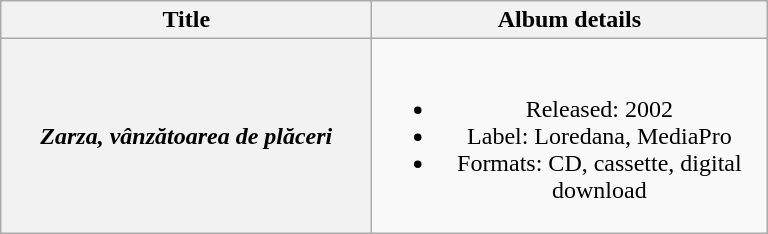<table class="wikitable plainrowheaders" style="text-align:center;">
<tr>
<th scope="col" rowspan="1" style="width:15em;">Title</th>
<th scope="col" rowspan="1" style="width:16em;">Album details</th>
</tr>
<tr>
<th scope="row"><em>Zarza, vânzătoarea de plăceri</em></th>
<td><br><ul><li>Released: 2002</li><li>Label: Loredana, MediaPro</li><li>Formats: CD, cassette, digital download</li></ul></td>
</tr>
</table>
